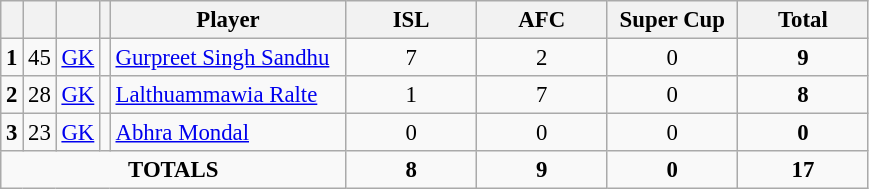<table class="wikitable" style="font-size: 95%; text-align: center;">
<tr>
<th rowspan="1" !width=15></th>
<th rowspan="1" !width=15></th>
<th rowspan="1" !width=15></th>
<th rowspan="1" !width=15></th>
<th width=150>Player</th>
<th width=80>ISL</th>
<th width=80>AFC</th>
<th width=80>Super Cup</th>
<th width=80>Total</th>
</tr>
<tr>
<td rowspan=1><strong>1</strong></td>
<td>45</td>
<td><a href='#'>GK</a></td>
<td></td>
<td align=left><a href='#'>Gurpreet Singh Sandhu</a></td>
<td>7</td>
<td>2</td>
<td>0</td>
<td><strong>9</strong></td>
</tr>
<tr>
<td rowspan=1><strong>2</strong></td>
<td>28</td>
<td><a href='#'>GK</a></td>
<td></td>
<td align=left><a href='#'>Lalthuammawia Ralte</a></td>
<td>1</td>
<td>7</td>
<td>0</td>
<td><strong>8</strong></td>
</tr>
<tr>
<td rowspan=1><strong>3</strong></td>
<td>23</td>
<td><a href='#'>GK</a></td>
<td></td>
<td align=left><a href='#'>Abhra Mondal</a></td>
<td>0</td>
<td>0</td>
<td>0</td>
<td><strong>0</strong></td>
</tr>
<tr>
<td colspan="5"><strong>TOTALS</strong></td>
<td><strong>8</strong></td>
<td><strong>9</strong></td>
<td><strong>0</strong></td>
<td><strong>17</strong></td>
</tr>
</table>
